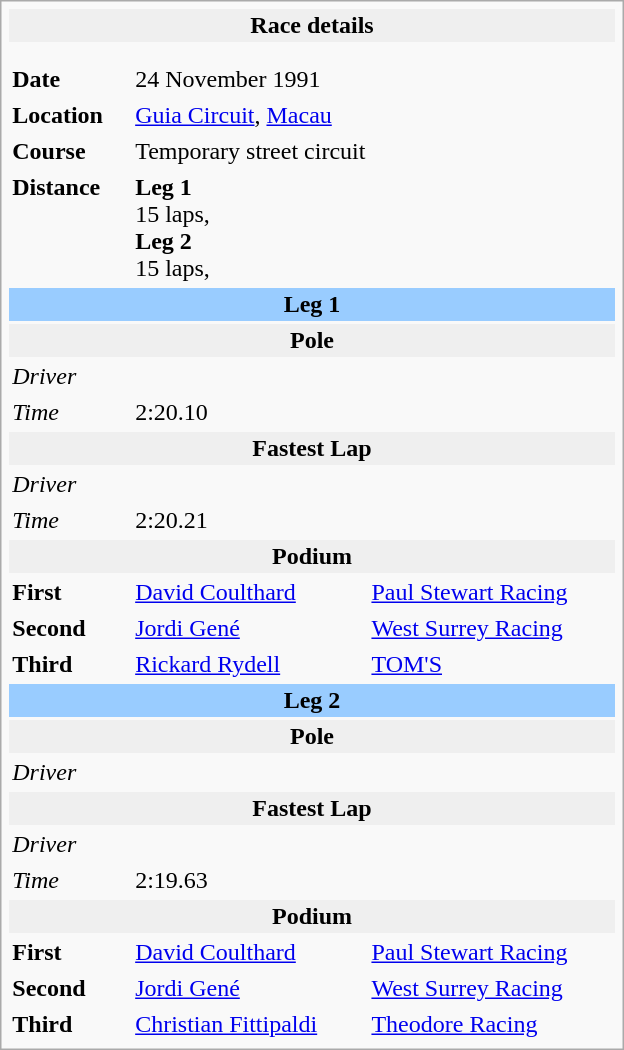<table class="infobox" align="right" cellpadding="2" style="float:right; width: 26em; ">
<tr>
<th colspan="3" bgcolor="#efefef">Race details</th>
</tr>
<tr>
<td colspan="3" style="text-align:center;"></td>
</tr>
<tr>
<td colspan="3" style="text-align:center;"></td>
</tr>
<tr>
<td style="width: 20%;"><strong>Date</strong></td>
<td>24 November 1991</td>
</tr>
<tr>
<td><strong>Location</strong></td>
<td colspan=2><a href='#'>Guia Circuit</a>, <a href='#'>Macau</a></td>
</tr>
<tr>
<td><strong>Course</strong></td>
<td colspan=2>Temporary street circuit<br></td>
</tr>
<tr>
<td><strong>Distance</strong></td>
<td colspan=2><strong>Leg 1</strong><br>15 laps, <br><strong>Leg 2</strong><br>15 laps, </td>
</tr>
<tr>
<td colspan="3" style="text-align:center; background-color:#99ccff"><strong>Leg 1</strong></td>
</tr>
<tr>
<th colspan="3" bgcolor="#efefef">Pole</th>
</tr>
<tr>
<td><em>Driver</em></td>
<td></td>
<td></td>
</tr>
<tr>
<td><em>Time</em></td>
<td colspan=2>2:20.10</td>
</tr>
<tr>
<th colspan="3" bgcolor="#efefef">Fastest Lap</th>
</tr>
<tr>
<td><em>Driver</em></td>
<td></td>
<td></td>
</tr>
<tr>
<td><em>Time</em></td>
<td colspan=2>2:20.21</td>
</tr>
<tr>
<th colspan="3" bgcolor="#efefef">Podium</th>
</tr>
<tr>
<td><strong>First</strong></td>
<td> <a href='#'>David Coulthard</a></td>
<td><a href='#'>Paul Stewart Racing</a></td>
</tr>
<tr>
<td><strong>Second</strong></td>
<td> <a href='#'>Jordi Gené</a></td>
<td><a href='#'>West Surrey Racing</a></td>
</tr>
<tr>
<td><strong>Third</strong></td>
<td> <a href='#'>Rickard Rydell</a></td>
<td><a href='#'>TOM'S</a></td>
</tr>
<tr>
<td colspan="3" style="text-align:center; background-color:#99ccff"><strong>Leg 2</strong></td>
</tr>
<tr>
<th colspan="3" bgcolor="#efefef">Pole</th>
</tr>
<tr>
<td><em>Driver</em></td>
<td></td>
<td></td>
</tr>
<tr>
<th colspan="3" bgcolor="#efefef">Fastest Lap</th>
</tr>
<tr>
<td><em>Driver</em></td>
<td></td>
<td></td>
</tr>
<tr>
<td><em>Time</em></td>
<td colspan=2>2:19.63</td>
</tr>
<tr>
<th colspan="3" bgcolor="#efefef">Podium</th>
</tr>
<tr>
<td><strong>First</strong></td>
<td> <a href='#'>David Coulthard</a></td>
<td><a href='#'>Paul Stewart Racing</a></td>
</tr>
<tr>
<td><strong>Second</strong></td>
<td> <a href='#'>Jordi Gené</a></td>
<td><a href='#'>West Surrey Racing</a></td>
</tr>
<tr>
<td><strong>Third</strong></td>
<td> <a href='#'>Christian Fittipaldi</a></td>
<td><a href='#'>Theodore Racing</a></td>
</tr>
</table>
